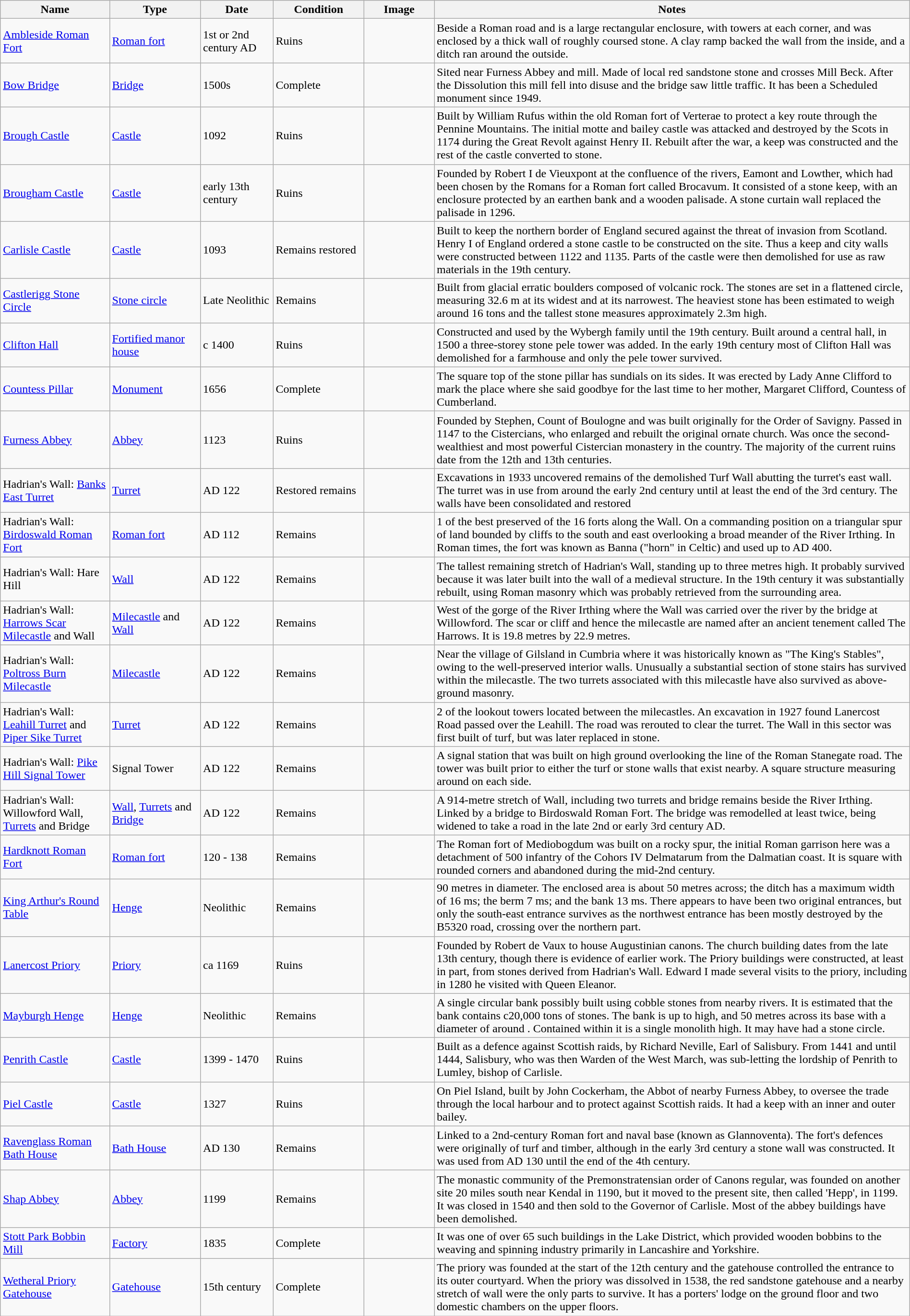<table class="wikitable sortable" width="100%">
<tr>
<th width="12%">Name</th>
<th width="10%">Type</th>
<th width="8%">Date</th>
<th width="10%">Condition</th>
<th class="unsortable" width="90px">Image</th>
<th class="unsortable">Notes</th>
</tr>
<tr>
<td><a href='#'>Ambleside Roman Fort</a></td>
<td><a href='#'>Roman fort</a></td>
<td>1st or 2nd century AD</td>
<td>Ruins</td>
<td></td>
<td>Beside a Roman road and is a large rectangular enclosure, with towers at each corner, and was enclosed by a thick wall of roughly coursed stone. A clay ramp backed the wall from the inside, and a ditch ran around the outside.</td>
</tr>
<tr>
<td><a href='#'>Bow Bridge</a></td>
<td><a href='#'>Bridge</a></td>
<td>1500s</td>
<td>Complete</td>
<td></td>
<td>Sited near Furness Abbey and mill. Made of local red sandstone stone and crosses Mill Beck. After the Dissolution this mill fell into disuse and the bridge saw little traffic. It has been a Scheduled monument since 1949.</td>
</tr>
<tr>
<td><a href='#'>Brough Castle</a></td>
<td><a href='#'>Castle</a></td>
<td>1092</td>
<td>Ruins</td>
<td></td>
<td>Built by William Rufus within the old Roman fort of Verterae to protect a key route through the Pennine Mountains. The initial motte and bailey castle was attacked and destroyed by the Scots in 1174 during the Great Revolt against Henry II. Rebuilt after the war, a keep was constructed and the rest of the castle converted to stone.</td>
</tr>
<tr>
<td><a href='#'>Brougham Castle</a></td>
<td><a href='#'>Castle</a></td>
<td>early 13th century</td>
<td>Ruins</td>
<td></td>
<td>Founded by Robert I de Vieuxpont at the confluence of the rivers, Eamont and Lowther, which had been chosen by the Romans for a Roman fort called Brocavum. It consisted of a stone keep, with an enclosure protected by an earthen bank and a wooden palisade. A stone curtain wall replaced the palisade in 1296.</td>
</tr>
<tr>
<td><a href='#'>Carlisle Castle</a></td>
<td><a href='#'>Castle</a></td>
<td>1093</td>
<td>Remains restored</td>
<td></td>
<td>Built to keep the northern border of England secured against the threat of invasion from Scotland. Henry I of England ordered a stone castle to be constructed on the site. Thus a keep and city walls were constructed between 1122 and 1135. Parts of the castle were then demolished for use as raw materials in the 19th century.</td>
</tr>
<tr>
<td><a href='#'>Castlerigg Stone Circle</a></td>
<td><a href='#'>Stone circle</a></td>
<td>Late Neolithic</td>
<td>Remains</td>
<td></td>
<td>Built from glacial erratic boulders composed of volcanic rock. The stones are set in a flattened circle, measuring 32.6 m at its widest and  at its narrowest. The heaviest stone has been estimated to weigh around 16 tons and the tallest stone measures approximately 2.3m high.</td>
</tr>
<tr>
<td><a href='#'>Clifton Hall</a></td>
<td><a href='#'>Fortified manor house</a></td>
<td>c 1400</td>
<td>Ruins</td>
<td></td>
<td>Constructed and used by the Wybergh family until the 19th century. Built around a central hall, in 1500 a three-storey stone pele tower was added. In the early 19th century most of Clifton Hall was demolished for a farmhouse and only the pele tower survived.</td>
</tr>
<tr>
<td><a href='#'>Countess Pillar</a></td>
<td><a href='#'>Monument</a></td>
<td>1656</td>
<td>Complete</td>
<td></td>
<td>The square top of the stone pillar has sundials on its sides. It was erected by Lady Anne Clifford to mark the place where she said goodbye for the last time to her mother, Margaret Clifford, Countess of Cumberland.</td>
</tr>
<tr>
<td><a href='#'>Furness Abbey</a></td>
<td><a href='#'>Abbey</a></td>
<td>1123</td>
<td>Ruins</td>
<td></td>
<td>Founded by Stephen, Count of Boulogne and was built originally for the Order of Savigny. Passed in 1147 to the Cistercians, who enlarged and rebuilt the original ornate church. Was once the second-wealthiest and most powerful Cistercian monastery in the country. The majority of the current ruins date from the 12th and 13th centuries.</td>
</tr>
<tr>
<td>Hadrian's Wall: <a href='#'>Banks East Turret</a></td>
<td><a href='#'>Turret</a></td>
<td>AD 122</td>
<td>Restored remains</td>
<td></td>
<td>Excavations in 1933 uncovered remains of the demolished Turf Wall abutting the turret's east wall. The turret was in use from around the early 2nd century until at least the end of the 3rd century. The walls have been consolidated and restored</td>
</tr>
<tr>
<td>Hadrian's Wall: <a href='#'>Birdoswald Roman Fort</a></td>
<td><a href='#'>Roman fort</a></td>
<td>AD 112</td>
<td>Remains</td>
<td></td>
<td>1 of the best preserved of the 16 forts along the Wall. On a commanding position on a triangular spur of land bounded by cliffs to the south and east overlooking a broad meander of the River Irthing. In Roman times, the fort was known as Banna ("horn" in Celtic) and used up to AD 400.</td>
</tr>
<tr>
<td>Hadrian's Wall: Hare Hill</td>
<td><a href='#'>Wall</a></td>
<td>AD 122</td>
<td>Remains</td>
<td></td>
<td>The tallest remaining stretch of Hadrian's Wall, standing up to three metres high. It probably survived because it was later built into the wall of a medieval structure. In the 19th century it was substantially rebuilt, using Roman masonry which was probably retrieved from the surrounding area.</td>
</tr>
<tr>
<td>Hadrian's Wall: <a href='#'>Harrows Scar Milecastle</a> and Wall</td>
<td><a href='#'>Milecastle</a> and <a href='#'>Wall</a></td>
<td>AD 122</td>
<td>Remains</td>
<td></td>
<td>West of the gorge of the River Irthing where the Wall was carried over the river by the bridge at Willowford. The scar or cliff and hence the milecastle are named after an ancient tenement called The Harrows. It is 19.8 metres by 22.9 metres.</td>
</tr>
<tr>
<td>Hadrian's Wall: <a href='#'>Poltross Burn Milecastle</a></td>
<td><a href='#'>Milecastle</a></td>
<td>AD 122</td>
<td>Remains</td>
<td></td>
<td>Near the village of Gilsland in Cumbria where it was historically known as "The King's Stables", owing to the well-preserved interior walls. Unusually a substantial section of stone stairs has survived within the milecastle. The two turrets associated with this milecastle have also survived as above-ground masonry.</td>
</tr>
<tr>
<td>Hadrian's Wall: <a href='#'>Leahill Turret</a> and <a href='#'>Piper Sike Turret</a></td>
<td><a href='#'>Turret</a></td>
<td>AD 122</td>
<td>Remains</td>
<td></td>
<td>2 of the lookout towers located between the milecastles. An excavation in 1927 found Lanercost Road passed over the Leahill. The road was rerouted to clear the turret. The Wall in this sector was first built of turf, but was later replaced in stone.</td>
</tr>
<tr>
<td>Hadrian's Wall: <a href='#'>Pike Hill Signal Tower</a></td>
<td>Signal Tower</td>
<td>AD 122</td>
<td>Remains</td>
<td></td>
<td>A signal station that was built on high ground overlooking the line of the Roman Stanegate road. The tower was built prior to either the turf or stone walls that exist nearby. A square structure measuring around  on each side.</td>
</tr>
<tr>
<td>Hadrian's Wall: Willowford Wall, <a href='#'>Turrets</a> and Bridge</td>
<td><a href='#'>Wall</a>, <a href='#'>Turrets</a> and <a href='#'>Bridge</a></td>
<td>AD 122</td>
<td>Remains</td>
<td></td>
<td>A 914-metre stretch of Wall, including two turrets and bridge remains beside the River Irthing. Linked by a bridge to Birdoswald Roman Fort. The bridge was remodelled at least twice, being widened to take a road in the late 2nd or early 3rd century AD.</td>
</tr>
<tr>
<td><a href='#'>Hardknott Roman Fort</a></td>
<td><a href='#'>Roman fort</a></td>
<td>120 - 138</td>
<td>Remains</td>
<td></td>
<td>The Roman fort of Mediobogdum was built on a rocky spur, the initial Roman garrison here was a detachment of 500 infantry of the Cohors IV Delmatarum from the Dalmatian coast. It is square with rounded corners and abandoned during the mid-2nd century.</td>
</tr>
<tr>
<td><a href='#'>King Arthur's Round Table</a></td>
<td><a href='#'>Henge</a></td>
<td>Neolithic</td>
<td>Remains</td>
<td></td>
<td>90 metres in diameter. The enclosed area is about 50 metres across; the ditch has a maximum width of 16 ms; the berm 7 ms; and the bank 13 ms. There appears to have been two original entrances, but only the south-east entrance survives as the northwest entrance has been mostly destroyed by the B5320 road, crossing over the northern part.</td>
</tr>
<tr>
<td><a href='#'>Lanercost Priory</a></td>
<td><a href='#'>Priory</a></td>
<td>ca 1169</td>
<td>Ruins</td>
<td></td>
<td>Founded by Robert de Vaux to house Augustinian canons. The church building dates from the late 13th century, though there is evidence of earlier work. The Priory buildings were constructed, at least in part, from stones derived from Hadrian's Wall. Edward I made several visits to the priory, including in 1280 he visited with Queen Eleanor.</td>
</tr>
<tr>
<td><a href='#'>Mayburgh Henge</a></td>
<td><a href='#'>Henge</a></td>
<td>Neolithic</td>
<td>Remains</td>
<td></td>
<td>A single circular bank possibly built using cobble stones from nearby rivers. It is estimated that the bank contains c20,000 tons of stones. The bank is up to  high, and 50 metres across its base with a diameter of around . Contained within it is a single monolith  high. It may have had a stone circle.</td>
</tr>
<tr>
<td><a href='#'>Penrith Castle</a></td>
<td><a href='#'>Castle</a></td>
<td>1399 - 1470</td>
<td>Ruins</td>
<td></td>
<td>Built as a defence against Scottish raids, by Richard Neville, Earl of Salisbury. From 1441 and until 1444, Salisbury, who was then Warden of the West March, was sub-letting the lordship of Penrith to Lumley, bishop of Carlisle.</td>
</tr>
<tr>
<td><a href='#'>Piel Castle</a></td>
<td><a href='#'>Castle</a></td>
<td>1327</td>
<td>Ruins</td>
<td></td>
<td>On Piel Island, built by John Cockerham, the Abbot of nearby Furness Abbey, to oversee the trade through the local harbour and to protect against Scottish raids. It had a keep with an inner and outer bailey.</td>
</tr>
<tr>
<td><a href='#'>Ravenglass Roman Bath House</a></td>
<td><a href='#'>Bath House</a></td>
<td>AD 130</td>
<td>Remains</td>
<td></td>
<td>Linked to a 2nd-century Roman fort and naval base (known as Glannoventa). The fort's defences were originally of turf and timber, although in the early 3rd century a stone wall was constructed. It was used from AD 130 until the end of the 4th century.</td>
</tr>
<tr>
<td><a href='#'>Shap Abbey</a></td>
<td><a href='#'>Abbey</a></td>
<td>1199</td>
<td>Remains</td>
<td></td>
<td>The monastic community of the Premonstratensian order of Canons regular, was founded on another site 20 miles south near Kendal in 1190, but it moved to the present site, then called 'Hepp', in 1199. It was closed in 1540 and then sold to the Governor of Carlisle. Most of the abbey buildings have been demolished.</td>
</tr>
<tr>
<td><a href='#'>Stott Park Bobbin Mill</a></td>
<td><a href='#'>Factory</a></td>
<td>1835</td>
<td>Complete</td>
<td></td>
<td>It was one of over 65 such buildings in the Lake District, which provided wooden bobbins to the weaving and spinning industry primarily in Lancashire and Yorkshire.</td>
</tr>
<tr>
<td><a href='#'>Wetheral Priory Gatehouse</a></td>
<td><a href='#'>Gatehouse</a></td>
<td>15th century</td>
<td>Complete</td>
<td></td>
<td>The priory was founded at the start of the 12th century and the gatehouse controlled the entrance to its outer courtyard. When the priory was dissolved in 1538, the red sandstone gatehouse and a nearby stretch of wall were the only parts to survive. It has a porters' lodge on the ground floor and two domestic chambers on the upper floors.</td>
</tr>
</table>
